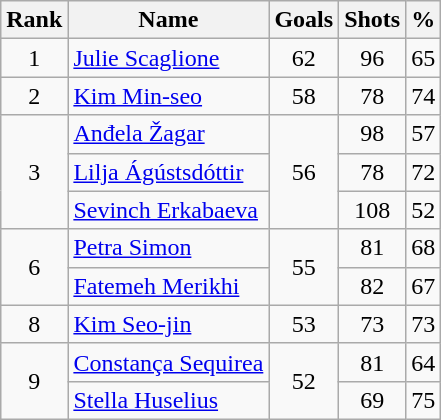<table class="wikitable" style="text-align: center;">
<tr>
<th>Rank</th>
<th>Name</th>
<th>Goals</th>
<th>Shots</th>
<th>%</th>
</tr>
<tr>
<td>1</td>
<td align="left"> <a href='#'>Julie Scaglione</a></td>
<td>62</td>
<td>96</td>
<td>65</td>
</tr>
<tr>
<td>2</td>
<td align="left"> <a href='#'>Kim Min-seo</a></td>
<td>58</td>
<td>78</td>
<td>74</td>
</tr>
<tr>
<td rowspan=3>3</td>
<td align="left"> <a href='#'>Anđela Žagar</a></td>
<td rowspan=3>56</td>
<td>98</td>
<td>57</td>
</tr>
<tr>
<td align="left"> <a href='#'>Lilja Ágústsdóttir</a></td>
<td>78</td>
<td>72</td>
</tr>
<tr>
<td align="left"> <a href='#'>Sevinch Erkabaeva</a></td>
<td>108</td>
<td>52</td>
</tr>
<tr>
<td rowspan=2>6</td>
<td align="left"> <a href='#'>Petra Simon</a></td>
<td rowspan=2>55</td>
<td>81</td>
<td>68</td>
</tr>
<tr>
<td align="left"> <a href='#'>Fatemeh Merikhi</a></td>
<td>82</td>
<td>67</td>
</tr>
<tr>
<td>8</td>
<td align="left"> <a href='#'>Kim Seo-jin</a></td>
<td>53</td>
<td>73</td>
<td>73</td>
</tr>
<tr>
<td rowspan=2>9</td>
<td align="left"> <a href='#'>Constança Sequirea</a></td>
<td rowspan=2>52</td>
<td>81</td>
<td>64</td>
</tr>
<tr>
<td align="left"> <a href='#'>Stella Huselius</a></td>
<td>69</td>
<td>75</td>
</tr>
</table>
